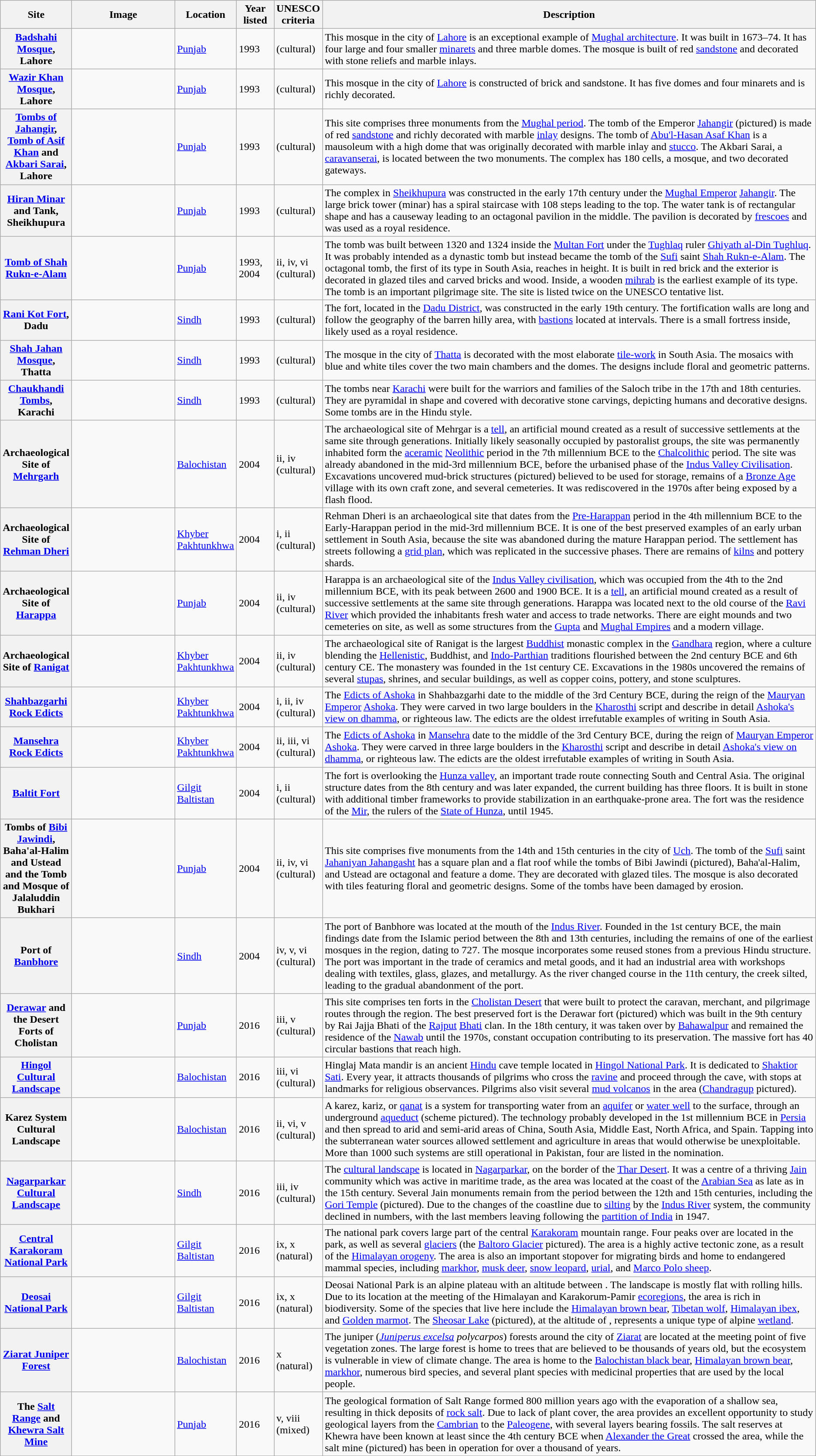<table class="wikitable sortable plainrowheaders">
<tr>
<th style="width:100px;" scope="col">Site</th>
<th class="unsortable" style="width:150px;" scope="col">Image</th>
<th style="width:80px;" scope="col">Location</th>
<th style="width:50px;" scope="col">Year listed</th>
<th style="width:60px;" scope="col">UNESCO criteria</th>
<th scope="col" class="unsortable">Description</th>
</tr>
<tr>
<th scope="row"><a href='#'>Badshahi Mosque</a>, Lahore</th>
<td></td>
<td><a href='#'>Punjab</a></td>
<td>1993</td>
<td>(cultural)</td>
<td>This mosque in the city of <a href='#'>Lahore</a> is an exceptional example of <a href='#'>Mughal architecture</a>. It was built in 1673–74. It has four large and four smaller <a href='#'>minarets</a> and three marble domes. The mosque is built of red <a href='#'>sandstone</a> and decorated with stone reliefs and marble inlays.</td>
</tr>
<tr>
<th scope="row"><a href='#'>Wazir Khan Mosque</a>, Lahore</th>
<td></td>
<td><a href='#'>Punjab</a></td>
<td>1993</td>
<td>(cultural)</td>
<td>This mosque in the city of <a href='#'>Lahore</a> is constructed of brick and sandstone. It has five domes and four minarets and is richly decorated.</td>
</tr>
<tr>
<th scope="row"><a href='#'>Tombs of Jahangir</a>, <a href='#'>Tomb of Asif Khan</a> and <a href='#'>Akbari Sarai</a>, Lahore</th>
<td></td>
<td><a href='#'>Punjab</a></td>
<td>1993</td>
<td>(cultural)</td>
<td>This site comprises three monuments from the <a href='#'>Mughal period</a>. The tomb of the Emperor <a href='#'>Jahangir</a> (pictured) is made of red <a href='#'>sandstone</a> and richly decorated with marble <a href='#'>inlay</a> designs. The tomb of <a href='#'>Abu'l-Hasan Asaf Khan</a> is a mausoleum with a high dome that was originally decorated with marble inlay and <a href='#'>stucco</a>. The Akbari Sarai, a <a href='#'>caravanserai</a>, is located between the two monuments. The complex has 180 cells, a mosque, and two decorated gateways.</td>
</tr>
<tr>
<th scope="row"><a href='#'>Hiran Minar</a> and Tank, Sheikhupura</th>
<td></td>
<td><a href='#'>Punjab</a></td>
<td>1993</td>
<td>(cultural)</td>
<td>The complex in <a href='#'>Sheikhupura</a> was constructed in the early 17th century under the <a href='#'>Mughal Emperor</a> <a href='#'>Jahangir</a>. The large brick tower (minar) has a spiral staircase with 108 steps leading to the top. The water tank is of rectangular shape and has a causeway leading to an octagonal pavilion in the middle. The pavilion is decorated by <a href='#'>frescoes</a> and was used as a royal residence.</td>
</tr>
<tr>
<th scope="row"><a href='#'>Tomb of Shah Rukn-e-Alam</a></th>
<td></td>
<td><a href='#'>Punjab</a></td>
<td>1993, 2004</td>
<td>ii, iv, vi (cultural)</td>
<td>The tomb was built between 1320 and 1324 inside the <a href='#'>Multan Fort</a> under the <a href='#'>Tughlaq</a> ruler <a href='#'>Ghiyath al-Din Tughluq</a>. It was probably intended as a dynastic tomb but instead became the tomb of the <a href='#'>Sufi</a> saint <a href='#'>Shah Rukn-e-Alam</a>. The octagonal tomb, the first of its type in South Asia, reaches  in height. It is built in red brick and the exterior is decorated in glazed tiles and carved bricks and wood. Inside, a wooden <a href='#'>mihrab</a> is the earliest example of its type. The tomb is an important pilgrimage site. The site is listed twice on the UNESCO tentative list.</td>
</tr>
<tr>
<th scope="row"><a href='#'>Rani Kot Fort</a>, Dadu</th>
<td></td>
<td><a href='#'>Sindh</a></td>
<td>1993</td>
<td>(cultural)</td>
<td>The fort, located in the <a href='#'>Dadu District</a>, was constructed in the early 19th century. The fortification walls are  long and follow the geography of the barren hilly area, with <a href='#'>bastions</a> located at intervals. There is a small fortress inside, likely used as a royal residence.</td>
</tr>
<tr>
<th scope="row"><a href='#'>Shah Jahan Mosque</a>, Thatta</th>
<td></td>
<td><a href='#'>Sindh</a></td>
<td>1993</td>
<td>(cultural)</td>
<td>The mosque in the city of <a href='#'>Thatta</a> is decorated with the most elaborate <a href='#'>tile-work</a> in South Asia. The mosaics with blue and white tiles cover the two main chambers and the domes. The designs include floral and geometric patterns.</td>
</tr>
<tr>
<th scope="row"><a href='#'>Chaukhandi Tombs</a>, Karachi</th>
<td></td>
<td><a href='#'>Sindh</a></td>
<td>1993</td>
<td>(cultural)</td>
<td>The tombs near <a href='#'>Karachi</a> were built for the warriors and families of the Saloch tribe in the 17th and 18th centuries. They are pyramidal in shape and covered with decorative stone carvings, depicting humans and decorative designs. Some tombs are in the Hindu style.</td>
</tr>
<tr>
<th scope="row">Archaeological Site of <a href='#'>Mehrgarh</a></th>
<td></td>
<td><a href='#'>Balochistan</a></td>
<td>2004</td>
<td>ii, iv (cultural)</td>
<td>The archaeological site of Mehrgar is a <a href='#'>tell</a>, an artificial mound created as a result of successive settlements at the same site through generations. Initially likely seasonally occupied by pastoralist groups, the site was permanently inhabited form the <a href='#'>aceramic</a> <a href='#'>Neolithic</a> period in the 7th millennium BCE to the <a href='#'>Chalcolithic</a> period. The site was already abandoned in the mid-3rd millennium BCE, before the urbanised phase of the <a href='#'>Indus Valley Civilisation</a>. Excavations uncovered mud-brick structures (pictured) believed to be used for storage, remains of a <a href='#'>Bronze Age</a> village with its own craft zone, and several cemeteries. It was rediscovered in the 1970s after being exposed by a flash flood.</td>
</tr>
<tr>
<th scope="row">Archaeological Site of <a href='#'>Rehman Dheri</a></th>
<td></td>
<td><a href='#'>Khyber Pakhtunkhwa</a></td>
<td>2004</td>
<td>i, ii (cultural)</td>
<td>Rehman Dheri is an archaeological site that dates from the <a href='#'>Pre-Harappan</a> period in the 4th millennium BCE to the Early-Harappan period in the mid-3rd millennium BCE. It is one of the best preserved examples of an early urban settlement in South Asia, because the site was abandoned during the mature Harappan period. The settlement has streets following a <a href='#'>grid plan</a>, which was replicated in the successive phases. There are remains of <a href='#'>kilns</a> and pottery shards.</td>
</tr>
<tr>
<th scope="row">Archaeological Site of <a href='#'>Harappa</a></th>
<td></td>
<td><a href='#'>Punjab</a></td>
<td>2004</td>
<td>ii, iv (cultural)</td>
<td>Harappa is an archaeological site of the <a href='#'>Indus Valley civilisation</a>, which was occupied from the 4th to the 2nd millennium BCE, with its peak between 2600 and 1900 BCE. It is a <a href='#'>tell</a>, an artificial mound created as a result of successive settlements at the same site through generations. Harappa was located next to the old course of the <a href='#'>Ravi River</a> which provided the inhabitants fresh water and access to trade networks. There are eight mounds and two cemeteries on site, as well as some structures from the <a href='#'>Gupta</a> and <a href='#'>Mughal Empires</a> and a modern village.</td>
</tr>
<tr>
<th scope="row">Archaeological Site of <a href='#'>Ranigat</a></th>
<td></td>
<td><a href='#'>Khyber Pakhtunkhwa</a></td>
<td>2004</td>
<td>ii, iv (cultural)</td>
<td>The archaeological site of Ranigat is the largest <a href='#'>Buddhist</a> monastic complex in the <a href='#'>Gandhara</a> region, where a culture blending the <a href='#'>Hellenistic</a>, Buddhist, and <a href='#'>Indo-Parthian</a> traditions flourished between the 2nd century BCE and 6th century CE. The monastery was founded in the 1st century CE. Excavations in the 1980s uncovered the remains of several <a href='#'>stupas</a>, shrines, and secular buildings, as well as copper coins, pottery, and stone sculptures.</td>
</tr>
<tr>
<th scope="row"><a href='#'>Shahbazgarhi Rock Edicts</a></th>
<td></td>
<td><a href='#'>Khyber Pakhtunkhwa</a></td>
<td>2004</td>
<td>i, ii, iv (cultural)</td>
<td>The <a href='#'>Edicts of Ashoka</a> in Shahbazgarhi date to the middle of the 3rd Century BCE, during the reign of the <a href='#'>Mauryan Emperor</a> <a href='#'>Ashoka</a>. They were carved in two large boulders in the <a href='#'>Kharosthi</a> script and describe in detail <a href='#'>Ashoka's view on dhamma</a>, or righteous law. The edicts are the oldest irrefutable examples of writing in South Asia.</td>
</tr>
<tr>
<th scope="row"><a href='#'>Mansehra Rock Edicts</a></th>
<td></td>
<td><a href='#'>Khyber Pakhtunkhwa</a></td>
<td>2004</td>
<td>ii, iii, vi (cultural)</td>
<td>The <a href='#'>Edicts of Ashoka</a> in <a href='#'>Mansehra</a> date to the middle of the 3rd Century BCE, during the reign of <a href='#'>Mauryan Emperor</a> <a href='#'>Ashoka</a>. They were carved in three large boulders in the <a href='#'>Kharosthi</a> script and describe in detail <a href='#'>Ashoka's view on dhamma</a>, or righteous law. The edicts are the oldest irrefutable examples of writing in South Asia.</td>
</tr>
<tr>
<th scope="row"><a href='#'>Baltit Fort</a></th>
<td></td>
<td><a href='#'>Gilgit Baltistan</a></td>
<td>2004</td>
<td>i, ii (cultural)</td>
<td>The fort is overlooking the <a href='#'>Hunza valley</a>, an important trade route connecting South and Central Asia. The original structure dates from the 8th century and was later expanded, the current building has three floors. It is built in stone with additional timber frameworks to provide stabilization in an earthquake-prone area. The fort was the residence of the <a href='#'>Mir</a>, the rulers of the <a href='#'>State of Hunza</a>, until 1945.</td>
</tr>
<tr>
<th scope="row">Tombs of <a href='#'>Bibi Jawindi</a>, Baha'al-Halim and Ustead and the Tomb and Mosque of Jalaluddin Bukhari</th>
<td></td>
<td><a href='#'>Punjab</a></td>
<td>2004</td>
<td>ii, iv, vi (cultural)</td>
<td>This site comprises five monuments from the 14th and 15th centuries in the city of <a href='#'>Uch</a>. The tomb of the <a href='#'>Sufi</a> saint <a href='#'>Jahaniyan Jahangasht</a> has a square plan and a flat roof while the tombs of Bibi Jawindi (pictured), Baha'al-Halim, and Ustead are octagonal and feature a dome. They are decorated with glazed tiles. The mosque is also decorated with tiles featuring floral and geometric designs. Some of the tombs have been damaged by erosion.</td>
</tr>
<tr>
<th scope="row">Port of <a href='#'>Banbhore</a></th>
<td></td>
<td><a href='#'>Sindh</a></td>
<td>2004</td>
<td>iv, v, vi (cultural)</td>
<td>The port of Banbhore was located at the mouth of the <a href='#'>Indus River</a>. Founded in the 1st century BCE, the main findings date from the Islamic period between the 8th and 13th centuries, including the remains of one of the earliest mosques in the region, dating to 727. The mosque incorporates some reused stones from a previous Hindu structure. The port was important in the trade of ceramics and metal goods, and it had an industrial area with workshops dealing with textiles, glass, glazes, and metallurgy. As the river changed course in the 11th century, the creek silted, leading to the gradual abandonment of the port.</td>
</tr>
<tr>
<th scope="row"><a href='#'>Derawar</a> and the Desert Forts of Cholistan</th>
<td></td>
<td><a href='#'>Punjab</a></td>
<td>2016</td>
<td>iii, v (cultural)</td>
<td>This site comprises ten forts in the <a href='#'>Cholistan Desert</a> that were built to protect the caravan, merchant, and pilgrimage routes through the region. The best preserved fort is the Derawar fort (pictured) which was built in the 9th century by Rai Jajja Bhati of the <a href='#'>Rajput</a> <a href='#'>Bhati</a> clan. In the 18th century, it was taken over by <a href='#'>Bahawalpur</a> and remained the residence of the <a href='#'>Nawab</a> until the 1970s, constant occupation contributing to its preservation. The massive fort has 40 circular bastions that reach  high.</td>
</tr>
<tr>
<th scope="row"><a href='#'>Hingol Cultural Landscape</a></th>
<td></td>
<td><a href='#'>Balochistan</a></td>
<td>2016</td>
<td>iii, vi (cultural)</td>
<td>Hinglaj Mata mandir is an ancient <a href='#'>Hindu</a> cave temple located in <a href='#'>Hingol National Park</a>. It is dedicated to <a href='#'>Shaktior Sati</a>. Every year, it attracts thousands of pilgrims who cross the <a href='#'>ravine</a> and proceed through the cave, with stops at landmarks for religious observances. Pilgrims also visit several <a href='#'>mud volcanos</a> in the area (<a href='#'>Chandragup</a> pictured).</td>
</tr>
<tr>
<th scope="row">Karez System Cultural Landscape</th>
<td></td>
<td><a href='#'>Balochistan</a></td>
<td>2016</td>
<td>ii, vi, v (cultural)</td>
<td>A karez, kariz, or <a href='#'>qanat</a> is a system for transporting water from an <a href='#'>aquifer</a> or <a href='#'>water well</a> to the surface, through an underground <a href='#'>aqueduct</a> (scheme pictured). The technology probably developed in the 1st millennium BCE in <a href='#'>Persia</a> and then spread to arid and semi-arid areas of China, South Asia, Middle East, North Africa, and Spain. Tapping into the subterranean water sources allowed settlement and agriculture in areas that would otherwise be unexploitable. More than 1000 such systems are still operational in Pakistan, four are listed in the nomination.</td>
</tr>
<tr>
<th scope="row"><a href='#'>Nagarparkar Cultural Landscape</a></th>
<td></td>
<td><a href='#'>Sindh</a></td>
<td>2016</td>
<td>iii, iv (cultural)</td>
<td>The <a href='#'>cultural landscape</a> is located in <a href='#'>Nagarparkar</a>, on the border of the <a href='#'>Thar Desert</a>. It was a centre of a thriving <a href='#'>Jain</a> community which was active in maritime trade, as the area was located at the coast of the <a href='#'>Arabian Sea</a> as late as in the 15th century. Several Jain monuments remain from the period between the 12th and 15th centuries, including the <a href='#'>Gori Temple</a> (pictured). Due to the changes of the coastline due to <a href='#'>silting</a> by the <a href='#'>Indus River</a> system, the community declined in numbers, with the last members leaving following the <a href='#'>partition of India</a> in 1947.</td>
</tr>
<tr>
<th scope="row"><a href='#'>Central Karakoram National Park</a></th>
<td></td>
<td><a href='#'>Gilgit Baltistan</a></td>
<td>2016</td>
<td>ix, x (natural)</td>
<td>The national park covers large part of the central <a href='#'>Karakoram</a> mountain range. Four peaks over  are located in the park, as well as several <a href='#'>glaciers</a> (the <a href='#'>Baltoro Glacier</a> pictured). The area is a highly active tectonic zone, as a result of the <a href='#'>Himalayan orogeny</a>. The area is also an important stopover for migrating birds and home to endangered mammal species, including <a href='#'>markhor</a>, <a href='#'>musk deer</a>, <a href='#'>snow leopard</a>, <a href='#'>urial</a>, and <a href='#'>Marco Polo sheep</a>.</td>
</tr>
<tr>
<th scope="row"><a href='#'>Deosai National Park</a></th>
<td></td>
<td><a href='#'>Gilgit Baltistan</a></td>
<td>2016</td>
<td>ix, x (natural)</td>
<td>Deosai National Park is an alpine plateau with an altitude between . The landscape is mostly flat with rolling hills. Due to its location at the meeting of the Himalayan and Karakorum-Pamir <a href='#'>ecoregions</a>, the area is rich in biodiversity. Some of the species that live here include the <a href='#'>Himalayan brown bear</a>, <a href='#'>Tibetan wolf</a>, <a href='#'>Himalayan ibex</a>, and <a href='#'>Golden marmot</a>. The <a href='#'>Sheosar Lake</a> (pictured), at the altitude of , represents a unique type of alpine <a href='#'>wetland</a>.</td>
</tr>
<tr>
<th scope="row"><a href='#'>Ziarat Juniper Forest</a></th>
<td></td>
<td><a href='#'>Balochistan</a></td>
<td>2016</td>
<td>x (natural)</td>
<td>The juniper (<em><a href='#'>Juniperus excelsa</a> polycarpos</em>) forests around the city of <a href='#'>Ziarat</a> are located at the meeting point of five vegetation zones. The large forest is home to trees that are believed to be thousands of years old, but the ecosystem is vulnerable in view of climate change. The area is home to the <a href='#'>Balochistan black bear</a>, <a href='#'>Himalayan brown bear</a>, <a href='#'>markhor</a>, numerous bird species, and several plant species with medicinal properties that are used by the local people.</td>
</tr>
<tr>
<th scope="row">The <a href='#'>Salt Range</a> and <a href='#'>Khewra Salt Mine</a></th>
<td></td>
<td><a href='#'>Punjab</a></td>
<td>2016</td>
<td>v, viii (mixed)</td>
<td>The geological formation of Salt Range formed 800 million years ago with the evaporation of a shallow sea, resulting in thick deposits of <a href='#'>rock salt</a>. Due to lack of plant cover, the area provides an excellent opportunity to study geological layers from the <a href='#'>Cambrian</a> to the <a href='#'>Paleogene</a>, with several layers bearing fossils. The salt reserves at Khewra have been known at least since the 4th century BCE when <a href='#'>Alexander the Great</a> crossed the area, while the salt mine (pictured) has been in operation for over a thousand of years.</td>
</tr>
</table>
